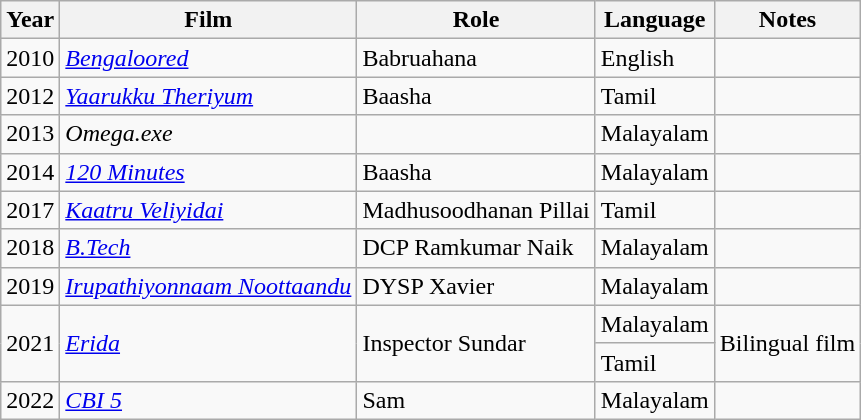<table class="wikitable sortable">
<tr>
<th>Year</th>
<th>Film</th>
<th>Role</th>
<th>Language</th>
<th>Notes</th>
</tr>
<tr>
<td>2010</td>
<td><em><a href='#'>Bengaloored</a> </em></td>
<td>Babruahana</td>
<td>English</td>
<td></td>
</tr>
<tr>
<td>2012</td>
<td><em><a href='#'>Yaarukku Theriyum</a></em></td>
<td>Baasha</td>
<td>Tamil</td>
</tr>
<tr>
<td>2013</td>
<td><em>Omega.exe</em></td>
<td></td>
<td>Malayalam</td>
<td></td>
</tr>
<tr>
<td>2014</td>
<td><em><a href='#'>120 Minutes</a></em></td>
<td>Baasha</td>
<td>Malayalam</td>
<td></td>
</tr>
<tr>
<td>2017</td>
<td><em><a href='#'>Kaatru Veliyidai</a> </em></td>
<td>Madhusoodhanan Pillai</td>
<td>Tamil</td>
<td></td>
</tr>
<tr>
<td>2018</td>
<td><em><a href='#'>B.Tech</a></em></td>
<td>DCP Ramkumar Naik</td>
<td>Malayalam</td>
<td></td>
</tr>
<tr>
<td>2019</td>
<td><em><a href='#'>Irupathiyonnaam Noottaandu</a></em></td>
<td>DYSP Xavier</td>
<td>Malayalam</td>
</tr>
<tr>
<td rowspan="2">2021</td>
<td rowspan="2"><em><a href='#'>Erida</a></em></td>
<td rowspan="2">Inspector Sundar</td>
<td>Malayalam</td>
<td rowspan="2">Bilingual film</td>
</tr>
<tr>
<td>Tamil</td>
</tr>
<tr>
<td>2022</td>
<td><em><a href='#'>CBI 5</a></em></td>
<td>Sam</td>
<td>Malayalam</td>
<td></td>
</tr>
</table>
